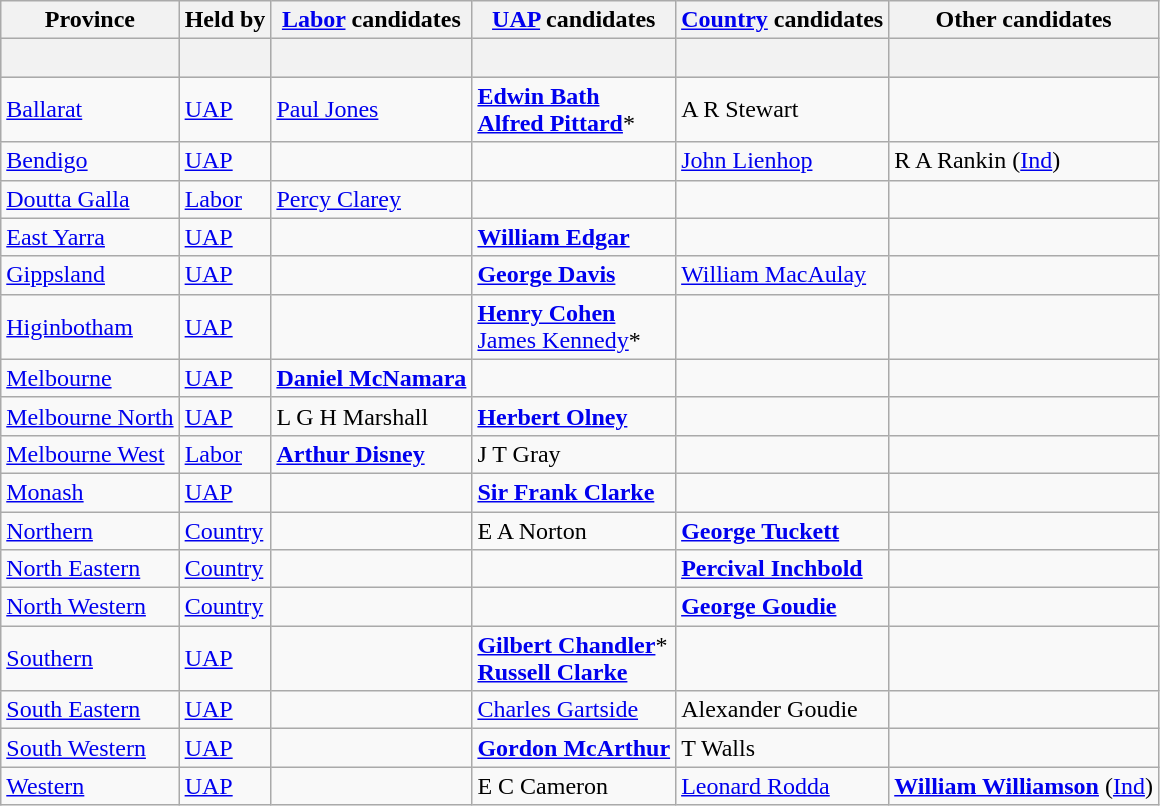<table class="wikitable">
<tr>
<th>Province</th>
<th>Held by</th>
<th><a href='#'>Labor</a> candidates</th>
<th><a href='#'>UAP</a> candidates</th>
<th><a href='#'>Country</a> candidates</th>
<th>Other candidates</th>
</tr>
<tr bgcolor="#cccccc">
<th></th>
<th></th>
<th></th>
<th></th>
<th></th>
<th> </th>
</tr>
<tr>
<td><a href='#'>Ballarat</a></td>
<td><a href='#'>UAP</a></td>
<td><a href='#'>Paul Jones</a></td>
<td><strong><a href='#'>Edwin Bath</a></strong> <br> <strong><a href='#'>Alfred Pittard</a></strong>*</td>
<td>A R Stewart</td>
<td></td>
</tr>
<tr>
<td><a href='#'>Bendigo</a></td>
<td><a href='#'>UAP</a></td>
<td></td>
<td></td>
<td><a href='#'>John Lienhop</a></td>
<td>R A Rankin (<a href='#'>Ind</a>)</td>
</tr>
<tr>
<td><a href='#'>Doutta Galla</a></td>
<td><a href='#'>Labor</a></td>
<td><a href='#'>Percy Clarey</a></td>
<td></td>
<td></td>
<td></td>
</tr>
<tr>
<td><a href='#'>East Yarra</a></td>
<td><a href='#'>UAP</a></td>
<td></td>
<td><strong><a href='#'>William Edgar</a></strong></td>
<td></td>
<td></td>
</tr>
<tr>
<td><a href='#'>Gippsland</a></td>
<td><a href='#'>UAP</a></td>
<td></td>
<td><strong><a href='#'>George Davis</a></strong></td>
<td><a href='#'>William MacAulay</a></td>
<td></td>
</tr>
<tr>
<td><a href='#'>Higinbotham</a></td>
<td><a href='#'>UAP</a></td>
<td></td>
<td><strong><a href='#'>Henry Cohen</a></strong> <br> <a href='#'>James Kennedy</a>*</td>
<td></td>
<td></td>
</tr>
<tr>
<td><a href='#'>Melbourne</a></td>
<td><a href='#'>UAP</a></td>
<td><strong><a href='#'>Daniel McNamara</a></strong></td>
<td></td>
<td></td>
<td></td>
</tr>
<tr>
<td><a href='#'>Melbourne North</a></td>
<td><a href='#'>UAP</a></td>
<td>L G H Marshall</td>
<td><strong><a href='#'>Herbert Olney</a></strong></td>
<td></td>
<td></td>
</tr>
<tr>
<td><a href='#'>Melbourne West</a></td>
<td><a href='#'>Labor</a></td>
<td><strong><a href='#'>Arthur Disney</a></strong></td>
<td>J T Gray</td>
<td></td>
<td></td>
</tr>
<tr>
<td><a href='#'>Monash</a></td>
<td><a href='#'>UAP</a></td>
<td></td>
<td><strong><a href='#'>Sir Frank Clarke</a></strong></td>
<td></td>
<td></td>
</tr>
<tr>
<td><a href='#'>Northern</a></td>
<td><a href='#'>Country</a></td>
<td></td>
<td>E A Norton</td>
<td><strong><a href='#'>George Tuckett</a></strong></td>
<td></td>
</tr>
<tr>
<td><a href='#'>North Eastern</a></td>
<td><a href='#'>Country</a></td>
<td></td>
<td></td>
<td><strong><a href='#'>Percival Inchbold</a></strong></td>
<td></td>
</tr>
<tr>
<td><a href='#'>North Western</a></td>
<td><a href='#'>Country</a></td>
<td></td>
<td></td>
<td><strong><a href='#'>George Goudie</a></strong></td>
<td></td>
</tr>
<tr>
<td><a href='#'>Southern</a></td>
<td><a href='#'>UAP</a></td>
<td></td>
<td><strong><a href='#'>Gilbert Chandler</a></strong>* <br> <strong><a href='#'>Russell Clarke</a></strong></td>
<td></td>
<td></td>
</tr>
<tr>
<td><a href='#'>South Eastern</a></td>
<td><a href='#'>UAP</a></td>
<td></td>
<td><a href='#'>Charles Gartside</a></td>
<td>Alexander Goudie</td>
<td></td>
</tr>
<tr>
<td><a href='#'>South Western</a></td>
<td><a href='#'>UAP</a></td>
<td></td>
<td><strong><a href='#'>Gordon McArthur</a></strong></td>
<td>T Walls</td>
<td></td>
</tr>
<tr>
<td><a href='#'>Western</a></td>
<td><a href='#'>UAP</a></td>
<td></td>
<td>E C Cameron</td>
<td><a href='#'>Leonard Rodda</a></td>
<td><strong><a href='#'>William Williamson</a></strong> (<a href='#'>Ind</a>)</td>
</tr>
</table>
